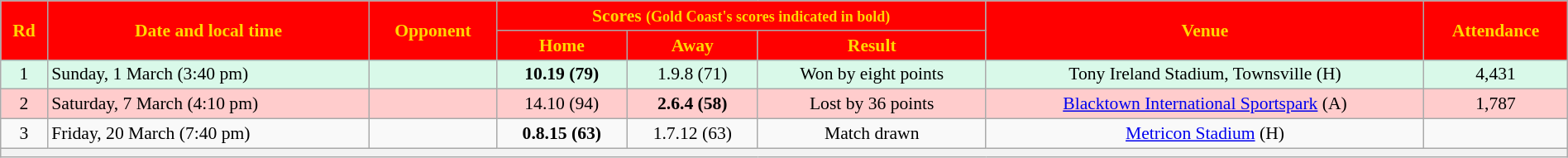<table class="wikitable" style="font-size:90%; text-align:center; width: 100%; margin-left: auto; margin-right: auto;">
<tr style="text-align:center; background:red; color:gold; font-weight:bold">
<td rowspan=2><strong>Rd</strong></td>
<td rowspan=2><strong>Date and local time</strong></td>
<td rowspan=2><strong>Opponent</strong></td>
<td colspan=3><strong>Scores</strong> <small>(Gold Coast's scores indicated in <strong>bold</strong>)</small></td>
<td rowspan=2><strong>Venue</strong></td>
<td rowspan=2><strong>Attendance</strong></td>
</tr>
<tr>
<th style="background:red; color:gold;">Home</th>
<th style="background:red; color:gold;">Away</th>
<th style="background:red; color:gold;">Result</th>
</tr>
<tr style="background:#d9f9e9;">
<td>1</td>
<td align=left>Sunday, 1 March (3:40 pm)</td>
<td align=left></td>
<td><strong>10.19 (79)</strong></td>
<td>1.9.8 (71)</td>
<td>Won by eight points</td>
<td>Tony Ireland Stadium, Townsville (H)</td>
<td>4,431</td>
</tr>
<tr style="background:#fcc;">
<td>2</td>
<td align=left>Saturday, 7 March (4:10 pm)</td>
<td align=left></td>
<td>14.10 (94)</td>
<td><strong>2.6.4 (58)</strong></td>
<td>Lost by 36 points</td>
<td><a href='#'>Blacktown International Sportspark</a> (A)</td>
<td>1,787</td>
</tr>
<tr>
<td>3</td>
<td align=left>Friday, 20 March (7:40 pm)</td>
<td align=left></td>
<td><strong>0.8.15 (63)</strong></td>
<td>1.7.12 (63)</td>
<td>Match drawn</td>
<td><a href='#'>Metricon Stadium</a> (H)</td>
<td></td>
</tr>
<tr>
<th colspan=8></th>
</tr>
</table>
